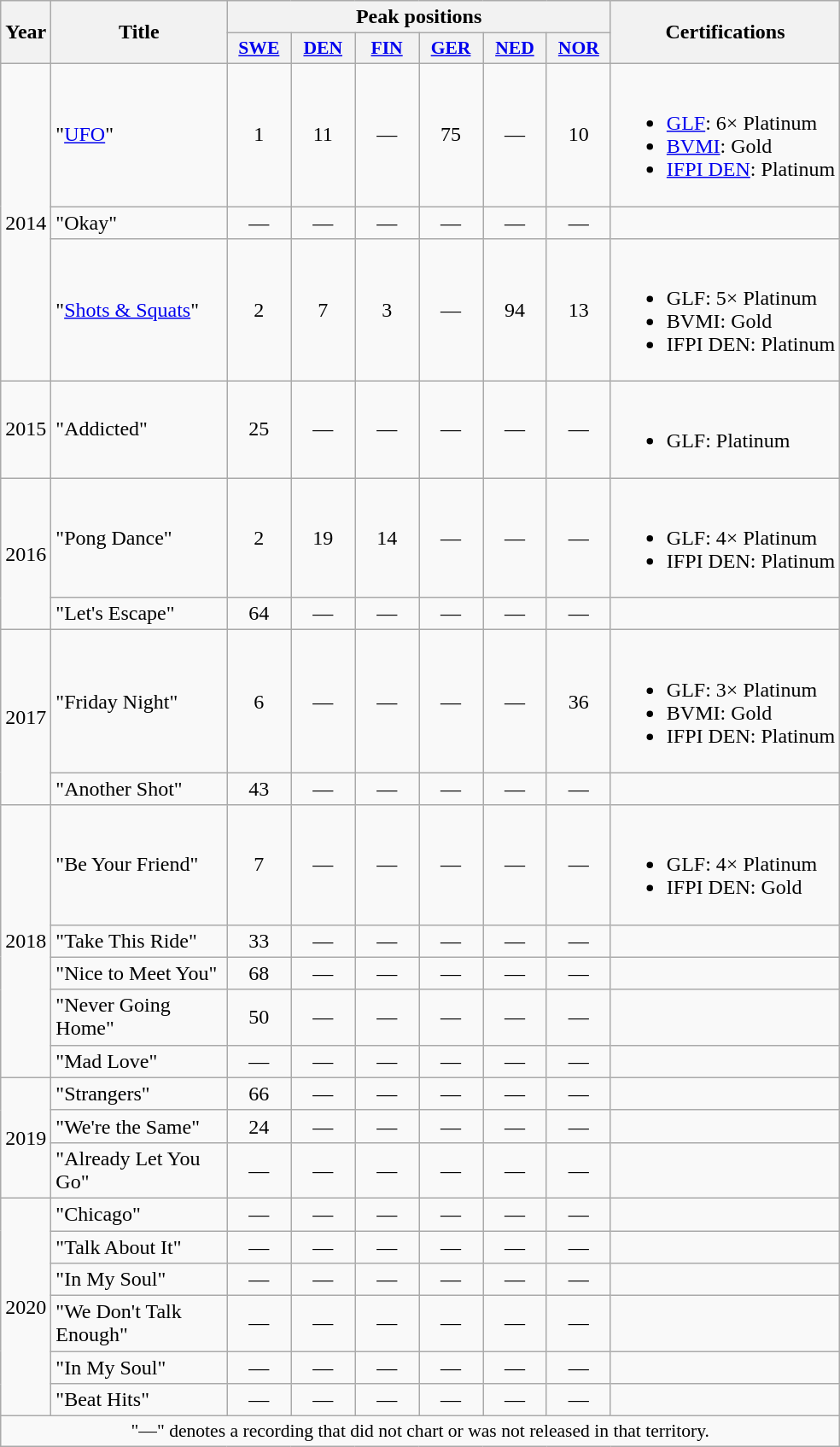<table class="wikitable">
<tr>
<th align="center" rowspan="2" width="10">Year</th>
<th align="center" rowspan="2" width="130">Title</th>
<th align="center" colspan="6" width="20">Peak positions</th>
<th align="center" rowspan="2">Certifications</th>
</tr>
<tr>
<th scope="col" style="width:3em;font-size:90%;"><a href='#'>SWE</a><br></th>
<th scope="col" style="width:3em;font-size:90%;"><a href='#'>DEN</a><br></th>
<th scope="col" style="width:3em;font-size:90%;"><a href='#'>FIN</a><br></th>
<th scope="col" style="width:3em;font-size:90%;"><a href='#'>GER</a><br></th>
<th scope="col" style="width:3em;font-size:90%;"><a href='#'>NED</a><br></th>
<th scope="col" style="width:3em;font-size:90%;"><a href='#'>NOR</a><br></th>
</tr>
<tr>
<td rowspan="3" style="text-align:center;">2014</td>
<td>"<a href='#'>UFO</a>"</td>
<td style="text-align:center;">1</td>
<td style="text-align:center;">11</td>
<td style="text-align:center;">—</td>
<td style="text-align:center;">75</td>
<td style="text-align:center;">—</td>
<td style="text-align:center;">10</td>
<td><br><ul><li><a href='#'>GLF</a>: 6× Platinum</li><li><a href='#'>BVMI</a>: Gold</li><li><a href='#'>IFPI DEN</a>: Platinum</li></ul></td>
</tr>
<tr>
<td>"Okay"</td>
<td style="text-align:center;">—</td>
<td style="text-align:center;">—</td>
<td style="text-align:center;">—</td>
<td style="text-align:center;">—</td>
<td style="text-align:center;">—</td>
<td style="text-align:center;">—</td>
<td></td>
</tr>
<tr>
<td>"<a href='#'>Shots & Squats</a>" <br></td>
<td style="text-align:center;">2</td>
<td style="text-align:center;">7</td>
<td style="text-align:center;">3</td>
<td style="text-align:center;">—</td>
<td style="text-align:center;">94</td>
<td style="text-align:center;">13</td>
<td><br><ul><li>GLF: 5× Platinum</li><li>BVMI: Gold</li><li>IFPI DEN: Platinum</li></ul></td>
</tr>
<tr>
<td>2015</td>
<td>"Addicted" <br></td>
<td style="text-align:center;">25</td>
<td style="text-align:center;">—</td>
<td style="text-align:center;">—</td>
<td style="text-align:center;">—</td>
<td style="text-align:center;">—</td>
<td style="text-align:center;">—</td>
<td><br><ul><li>GLF: Platinum</li></ul></td>
</tr>
<tr>
<td style="text-align:center;" rowspan="2">2016</td>
<td>"Pong Dance"</td>
<td style="text-align:center;">2</td>
<td style="text-align:center;">19</td>
<td style="text-align:center;">14</td>
<td style="text-align:center;">—</td>
<td style="text-align:center;">—</td>
<td style="text-align:center;">—</td>
<td><br><ul><li>GLF: 4× Platinum</li><li>IFPI DEN: Platinum</li></ul></td>
</tr>
<tr>
<td>"Let's Escape"</td>
<td style="text-align:center;">64</td>
<td style="text-align:center;">—</td>
<td style="text-align:center;">—</td>
<td style="text-align:center;">—</td>
<td style="text-align:center;">—</td>
<td style="text-align:center;">—</td>
<td></td>
</tr>
<tr>
<td style="text-align:center;" rowspan="2">2017</td>
<td>"Friday Night"</td>
<td style="text-align:center;">6</td>
<td style="text-align:center;">—</td>
<td style="text-align:center;">—</td>
<td style="text-align:center;">—</td>
<td style="text-align:center;">—</td>
<td style="text-align:center;">36<br></td>
<td><br><ul><li>GLF: 3× Platinum</li><li>BVMI: Gold</li><li>IFPI DEN: Platinum</li></ul></td>
</tr>
<tr>
<td>"Another Shot"</td>
<td style="text-align:center;">43</td>
<td style="text-align:center;">—</td>
<td style="text-align:center;">—</td>
<td style="text-align:center;">—</td>
<td style="text-align:center;">—</td>
<td style="text-align:center;">—</td>
<td></td>
</tr>
<tr>
<td style="text-align:center;" rowspan="5">2018</td>
<td>"Be Your Friend"<br></td>
<td style="text-align:center;">7<br></td>
<td style="text-align:center;">—</td>
<td style="text-align:center;">—</td>
<td style="text-align:center;">—</td>
<td style="text-align:center;">—</td>
<td style="text-align:center;">—</td>
<td><br><ul><li>GLF: 4× Platinum</li><li>IFPI DEN: Gold</li></ul></td>
</tr>
<tr>
<td>"Take This Ride"</td>
<td style="text-align:center;">33<br></td>
<td style="text-align:center;">—</td>
<td style="text-align:center;">—</td>
<td style="text-align:center;">—</td>
<td style="text-align:center;">—</td>
<td style="text-align:center;">—</td>
<td></td>
</tr>
<tr>
<td>"Nice to Meet You"<br></td>
<td style="text-align:center;">68<br></td>
<td style="text-align:center;">—</td>
<td style="text-align:center;">—</td>
<td style="text-align:center;">—</td>
<td style="text-align:center;">—</td>
<td style="text-align:center;">—</td>
<td></td>
</tr>
<tr>
<td>"Never Going Home"</td>
<td style="text-align:center;">50<br></td>
<td style="text-align:center;">—</td>
<td style="text-align:center;">—</td>
<td style="text-align:center;">—</td>
<td style="text-align:center;">—</td>
<td style="text-align:center;">—</td>
<td></td>
</tr>
<tr>
<td>"Mad Love"<br></td>
<td style="text-align:center;">—</td>
<td style="text-align:center;">—</td>
<td style="text-align:center;">—</td>
<td style="text-align:center;">—</td>
<td style="text-align:center;">—</td>
<td style="text-align:center;">—</td>
<td></td>
</tr>
<tr>
<td style="text-align:center;" rowspan="3">2019</td>
<td>"Strangers"<br></td>
<td style="text-align:center;">66<br></td>
<td style="text-align:center;">—</td>
<td style="text-align:center;">—</td>
<td style="text-align:center;">—</td>
<td style="text-align:center;">—</td>
<td style="text-align:center;">—</td>
<td></td>
</tr>
<tr>
<td>"We're the Same"<br></td>
<td style="text-align:center;">24<br></td>
<td style="text-align:center;">—</td>
<td style="text-align:center;">—</td>
<td style="text-align:center;">—</td>
<td style="text-align:center;">—</td>
<td style="text-align:center;">—</td>
<td></td>
</tr>
<tr>
<td>"Already Let You Go"<br></td>
<td style="text-align:center;">—</td>
<td style="text-align:center;">—</td>
<td style="text-align:center;">—</td>
<td style="text-align:center;">—</td>
<td style="text-align:center;">—</td>
<td style="text-align:center;">—</td>
<td></td>
</tr>
<tr>
<td style="text-align:center;" rowspan="6">2020</td>
<td>"Chicago"</td>
<td style="text-align:center;">—</td>
<td style="text-align:center;">—</td>
<td style="text-align:center;">—</td>
<td style="text-align:center;">—</td>
<td style="text-align:center;">—</td>
<td style="text-align:center;">—</td>
<td></td>
</tr>
<tr>
<td>"Talk About It" <br></td>
<td style="text-align:center;">—</td>
<td style="text-align:center;">—</td>
<td style="text-align:center;">—</td>
<td style="text-align:center;">—</td>
<td style="text-align:center;">—</td>
<td style="text-align:center;">—</td>
<td></td>
</tr>
<tr>
<td>"In My Soul"</td>
<td style="text-align:center;">—</td>
<td style="text-align:center;">—</td>
<td style="text-align:center;">—</td>
<td style="text-align:center;">—</td>
<td style="text-align:center;">—</td>
<td style="text-align:center;">—</td>
<td></td>
</tr>
<tr>
<td>"We Don't Talk Enough" <br></td>
<td style="text-align:center;">—</td>
<td style="text-align:center;">—</td>
<td style="text-align:center;">—</td>
<td style="text-align:center;">—</td>
<td style="text-align:center;">—</td>
<td style="text-align:center;">—</td>
<td></td>
</tr>
<tr>
<td>"In My Soul"</td>
<td style="text-align:center;">—</td>
<td style="text-align:center;">—</td>
<td style="text-align:center;">—</td>
<td style="text-align:center;">—</td>
<td style="text-align:center;">—</td>
<td style="text-align:center;">—</td>
<td></td>
</tr>
<tr>
<td>"Beat Hits"</td>
<td style="text-align:center;">—</td>
<td style="text-align:center;">—</td>
<td style="text-align:center;">—</td>
<td style="text-align:center;">—</td>
<td style="text-align:center;">—</td>
<td style="text-align:center;">—</td>
<td></td>
</tr>
<tr>
<td colspan="9" style="text-align:center;font-size:90%">"—" denotes a recording that did not chart or was not released in that territory.</td>
</tr>
</table>
